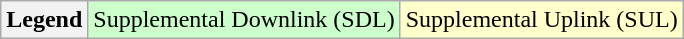<table class="wikitable">
<tr>
<th>Legend</th>
<td style="background:#CCFFCC;">Supplemental Downlink (SDL)</td>
<td style="background:#FFFFCC;">Supplemental Uplink (SUL)</td>
</tr>
</table>
